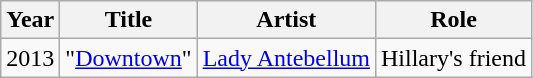<table class="wikitable sortable">
<tr>
<th>Year</th>
<th>Title</th>
<th>Artist</th>
<th>Role</th>
</tr>
<tr>
<td>2013</td>
<td>"<a href='#'>Downtown</a>"</td>
<td><a href='#'>Lady Antebellum</a></td>
<td>Hillary's friend</td>
</tr>
</table>
